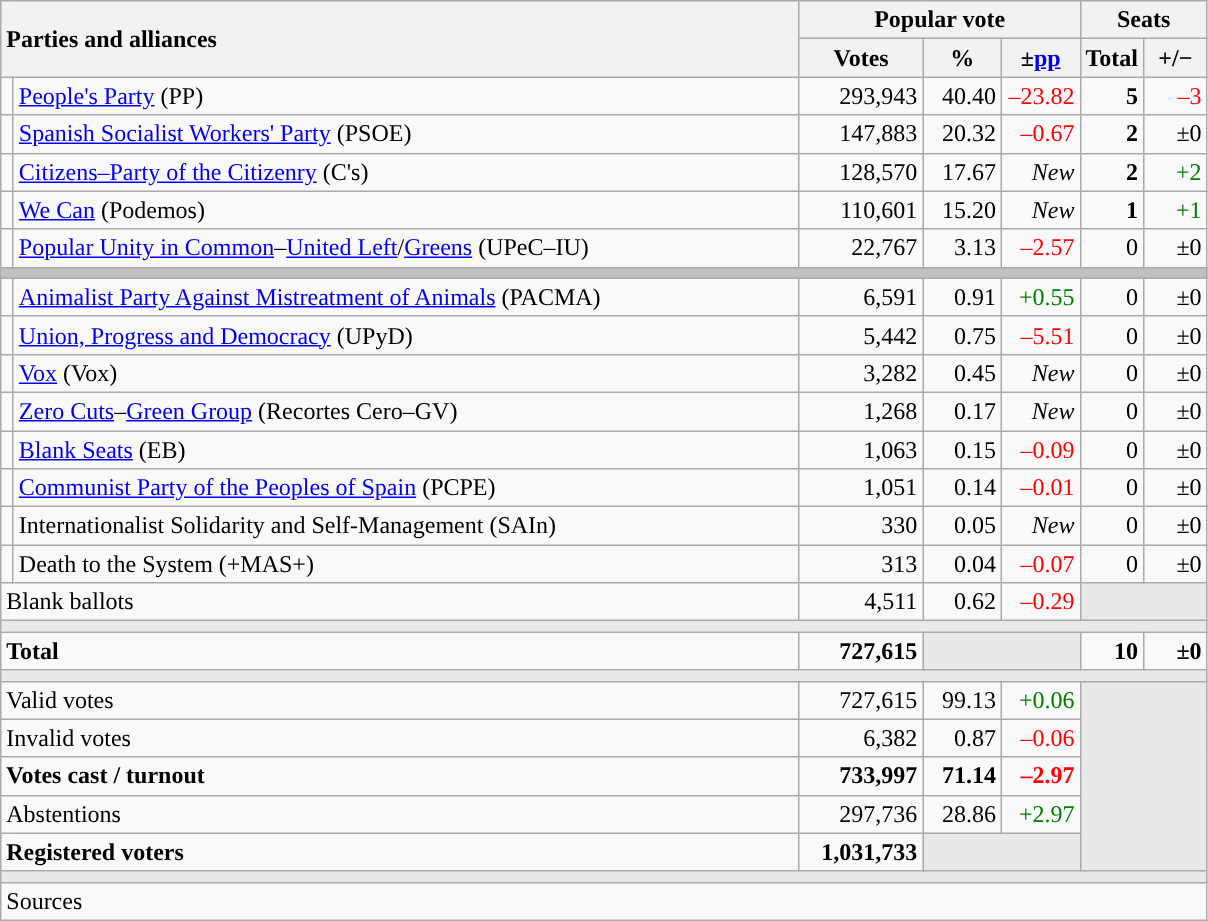<table class="wikitable" style="text-align:right;">
<tr>
<th style="text-align:left;" rowspan="2" colspan="2" width="525">Parties and alliances</th>
<th colspan="3">Popular vote</th>
<th colspan="2">Seats</th>
</tr>
<tr>
<th width="75">Votes</th>
<th width="45">%</th>
<th width="45">±<a href='#'>pp</a></th>
<th width="35">Total</th>
<th width="35">+/−</th>
</tr>
<tr>
<td width="1" style="color:inherit;background:"></td>
<td align="left"><a href='#'>People's Party</a> (PP)</td>
<td>293,943</td>
<td>40.40</td>
<td style="color:red;">–23.82</td>
<td><strong>5</strong></td>
<td style="color:red;">–3</td>
</tr>
<tr>
<td style="color:inherit;background:"></td>
<td align="left"><a href='#'>Spanish Socialist Workers' Party</a> (PSOE)</td>
<td>147,883</td>
<td>20.32</td>
<td style="color:red;">–0.67</td>
<td><strong>2</strong></td>
<td>±0</td>
</tr>
<tr>
<td style="color:inherit;background:"></td>
<td align="left"><a href='#'>Citizens–Party of the Citizenry</a> (C's)</td>
<td>128,570</td>
<td>17.67</td>
<td><em>New</em></td>
<td><strong>2</strong></td>
<td style="color:green;">+2</td>
</tr>
<tr>
<td style="color:inherit;background:"></td>
<td align="left"><a href='#'>We Can</a> (Podemos)</td>
<td>110,601</td>
<td>15.20</td>
<td><em>New</em></td>
<td><strong>1</strong></td>
<td style="color:green;">+1</td>
</tr>
<tr>
<td style="color:inherit;background:"></td>
<td align="left"><a href='#'>Popular Unity in Common</a>–<a href='#'>United Left</a>/<a href='#'>Greens</a> (UPeC–IU)</td>
<td>22,767</td>
<td>3.13</td>
<td style="color:red;">–2.57</td>
<td>0</td>
<td>±0</td>
</tr>
<tr>
<td colspan="7" bgcolor="#C0C0C0"></td>
</tr>
<tr>
<td style="color:inherit;background:"></td>
<td align="left"><a href='#'>Animalist Party Against Mistreatment of Animals</a> (PACMA)</td>
<td>6,591</td>
<td>0.91</td>
<td style="color:green;">+0.55</td>
<td>0</td>
<td>±0</td>
</tr>
<tr>
<td style="color:inherit;background:"></td>
<td align="left"><a href='#'>Union, Progress and Democracy</a> (UPyD)</td>
<td>5,442</td>
<td>0.75</td>
<td style="color:red;">–5.51</td>
<td>0</td>
<td>±0</td>
</tr>
<tr>
<td style="color:inherit;background:"></td>
<td align="left"><a href='#'>Vox</a> (Vox)</td>
<td>3,282</td>
<td>0.45</td>
<td><em>New</em></td>
<td>0</td>
<td>±0</td>
</tr>
<tr>
<td style="color:inherit;background:"></td>
<td align="left"><a href='#'>Zero Cuts</a>–<a href='#'>Green Group</a> (Recortes Cero–GV)</td>
<td>1,268</td>
<td>0.17</td>
<td><em>New</em></td>
<td>0</td>
<td>±0</td>
</tr>
<tr>
<td style="color:inherit;background:"></td>
<td align="left"><a href='#'>Blank Seats</a> (EB)</td>
<td>1,063</td>
<td>0.15</td>
<td style="color:red;">–0.09</td>
<td>0</td>
<td>±0</td>
</tr>
<tr>
<td style="color:inherit;background:"></td>
<td align="left"><a href='#'>Communist Party of the Peoples of Spain</a> (PCPE)</td>
<td>1,051</td>
<td>0.14</td>
<td style="color:red;">–0.01</td>
<td>0</td>
<td>±0</td>
</tr>
<tr>
<td style="color:inherit;background:"></td>
<td align="left">Internationalist Solidarity and Self-Management (SAIn)</td>
<td>330</td>
<td>0.05</td>
<td><em>New</em></td>
<td>0</td>
<td>±0</td>
</tr>
<tr>
<td style="color:inherit;background:"></td>
<td align="left">Death to the System (+MAS+)</td>
<td>313</td>
<td>0.04</td>
<td style="color:red;">–0.07</td>
<td>0</td>
<td>±0</td>
</tr>
<tr>
<td align="left" colspan="2">Blank ballots</td>
<td>4,511</td>
<td>0.62</td>
<td style="color:red;">–0.29</td>
<td bgcolor="#E9E9E9" colspan="2"></td>
</tr>
<tr>
<td colspan="7" bgcolor="#E9E9E9"></td>
</tr>
<tr style="font-weight:bold;">
<td align="left" colspan="2">Total</td>
<td>727,615</td>
<td bgcolor="#E9E9E9" colspan="2"></td>
<td>10</td>
<td>±0</td>
</tr>
<tr>
<td colspan="7" bgcolor="#E9E9E9"></td>
</tr>
<tr>
<td align="left" colspan="2">Valid votes</td>
<td>727,615</td>
<td>99.13</td>
<td style="color:green;">+0.06</td>
<td bgcolor="#E9E9E9" colspan="2" rowspan="5"></td>
</tr>
<tr>
<td align="left" colspan="2">Invalid votes</td>
<td>6,382</td>
<td>0.87</td>
<td style="color:red;">–0.06</td>
</tr>
<tr style="font-weight:bold;">
<td align="left" colspan="2">Votes cast / turnout</td>
<td>733,997</td>
<td>71.14</td>
<td style="color:red;">–2.97</td>
</tr>
<tr>
<td align="left" colspan="2">Abstentions</td>
<td>297,736</td>
<td>28.86</td>
<td style="color:green;">+2.97</td>
</tr>
<tr style="font-weight:bold;">
<td align="left" colspan="2">Registered voters</td>
<td>1,031,733</td>
<td bgcolor="#E9E9E9" colspan="2"></td>
</tr>
<tr>
<td colspan="7" bgcolor="#E9E9E9"></td>
</tr>
<tr>
<td align="left" colspan="7">Sources</td>
</tr>
</table>
